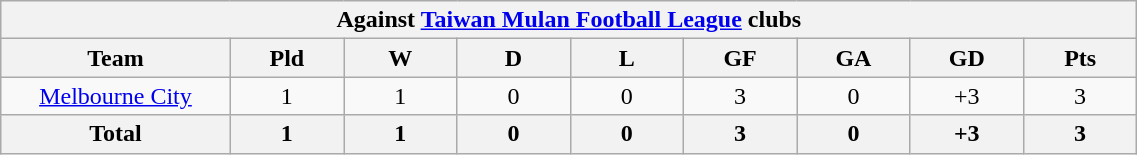<table class="wikitable" width="60%" style="text-align:center">
<tr>
<th colspan="9">Against <a href='#'>Taiwan Mulan Football League</a> clubs</th>
</tr>
<tr>
<th width="10%">Team</th>
<th width="5%">Pld</th>
<th width="5%">W</th>
<th width="5%">D</th>
<th width="5%">L</th>
<th width="5%">GF</th>
<th width="5%">GA</th>
<th width="5%">GD</th>
<th width="5%">Pts</th>
</tr>
<tr>
<td><a href='#'>Melbourne City</a></td>
<td>1</td>
<td>1</td>
<td>0</td>
<td>0</td>
<td>3</td>
<td>0</td>
<td>+3</td>
<td>3</td>
</tr>
<tr>
<th>Total</th>
<th>1</th>
<th>1</th>
<th>0</th>
<th>0</th>
<th>3</th>
<th>0</th>
<th>+3</th>
<th>3</th>
</tr>
</table>
